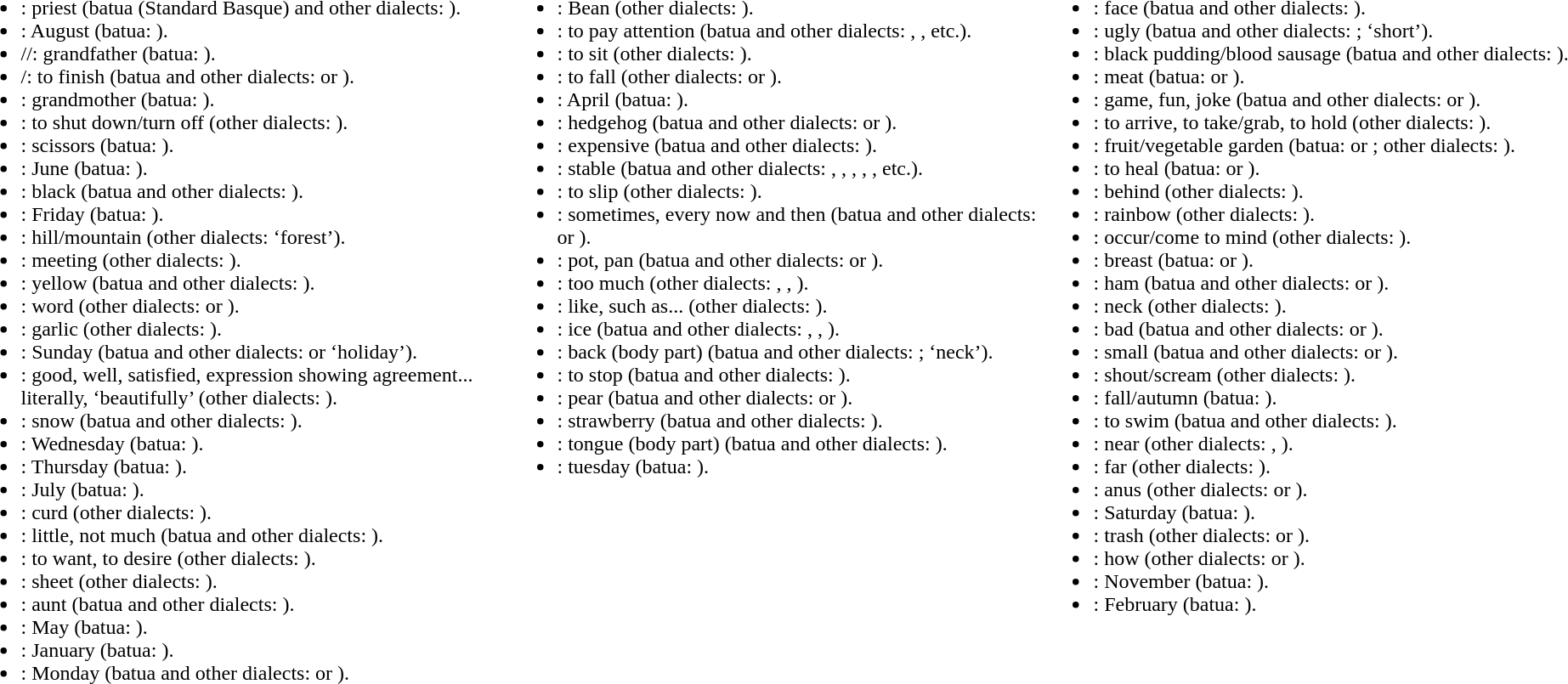<table width=100%>
<tr>
<td width=30% valign="top"><br><ul><li><strong></strong>: priest (batua (Standard Basque) and other dialects: ).</li><li><strong></strong>: August (batua: ).</li><li><strong></strong>/<strong></strong>/<strong></strong>: grandfather (batua: ).</li><li><strong></strong>/<strong></strong>: to finish (batua and other dialects:  or ).</li><li><strong></strong>: grandmother (batua: ).</li><li><strong></strong>: to shut down/turn off (other dialects: ).</li><li><strong></strong>: scissors (batua: ).</li><li><strong></strong>: June (batua: ).</li><li><strong></strong>: black (batua and other dialects: ).</li><li><strong></strong>: Friday (batua: ).</li><li><strong></strong>: hill/mountain (other dialects:  ‘forest’).</li><li><strong></strong>: meeting (other dialects: ).</li><li><strong></strong>: yellow (batua and other dialects: ).</li><li><strong></strong>: word (other dialects:  or ).</li><li><strong></strong>: garlic (other dialects: ).</li><li><strong></strong>: Sunday (batua and other dialects:  or  ‘holiday’).</li><li><strong></strong>: good, well, satisfied, expression showing agreement... literally, ‘beautifully’ (other dialects: ).</li><li><strong></strong>: snow (batua and other dialects: ).</li><li><strong></strong>: Wednesday (batua: ).</li><li><strong></strong>: Thursday (batua: ).</li><li><strong></strong>: July (batua: ).</li><li><strong></strong>: curd (other dialects: ).</li><li><strong></strong>: little, not much (batua and other dialects: ).</li><li><strong></strong>: to want, to desire (other dialects: ).</li><li><strong></strong>: sheet (other dialects: ).</li><li><strong></strong>: aunt (batua and other dialects: ).</li><li><strong></strong>: May (batua: ).</li><li><strong></strong>: January (batua: ).</li><li><strong></strong>: Monday (batua and other dialects:  or ).</li></ul></td>
<td width=30% valign="top"><br><ul><li><strong></strong>: Bean (other dialects: ).</li><li><strong></strong>: to pay attention (batua and other dialects: , , etc.).</li><li><strong></strong>: to sit (other dialects: ).</li><li><strong></strong>: to fall (other dialects:  or ).</li><li><strong></strong>: April (batua: ).</li><li><strong></strong>: hedgehog (batua and other dialects:  or ).</li><li><strong></strong>: expensive (batua and other dialects: ).</li><li><strong></strong>: stable (batua and other dialects: , , , ,  , etc.).</li><li><strong></strong>: to slip (other dialects: ).</li><li><strong></strong>: sometimes, every now and then (batua and other dialects:  or ).</li><li><strong></strong>: pot, pan (batua and other dialects:  or ).</li><li><strong></strong>: too much (other dialects: , , ).</li><li><strong></strong>: like, such as... (other dialects: ).</li><li><strong></strong>: ice (batua and other dialects: , , ).</li><li><strong></strong>: back (body part) (batua and other dialects: ;  ‘neck’).</li><li><strong></strong>: to stop (batua and other dialects: ).</li><li><strong></strong>: pear (batua and other dialects:  or ).</li><li><strong></strong>: strawberry (batua and other dialects: ).</li><li><strong></strong>: tongue (body part) (batua and other dialects: ).</li><li><strong></strong>: tuesday (batua: ).</li></ul></td>
<td width=30% valign="top"><br><ul><li><strong></strong>: face (batua and other dialects: ).</li><li><strong></strong>: ugly (batua and other dialects: ;  ‘short’).</li><li><strong></strong>: black pudding/blood sausage (batua and other dialects: ).</li><li><strong></strong>: meat (batua:  or ).</li><li><strong></strong>: game, fun, joke (batua and other dialects:  or ).</li><li><strong></strong>: to arrive, to take/grab, to hold (other dialects: ).</li><li><strong></strong>: fruit/vegetable garden (batua:  or ; other dialects: ).</li><li><strong></strong>: to heal (batua:  or ).</li><li><strong></strong>: behind (other dialects: ).</li><li><strong></strong>: rainbow (other dialects: ).</li><li><strong></strong>: occur/come to mind (other dialects: ).</li><li><strong></strong>: breast (batua:  or ).</li><li><strong></strong>: ham (batua and other dialects:  or ).</li><li><strong></strong>: neck (other dialects: ).</li><li><strong></strong>: bad (batua and other dialects:  or ).</li><li><strong></strong>: small (batua and other dialects:  or ).</li><li><strong></strong>: shout/scream (other dialects: ).</li><li><strong></strong>: fall/autumn (batua: ).</li><li><strong></strong>: to swim (batua and other dialects: ).</li><li><strong></strong>: near (other dialects: , ).</li><li><strong></strong>: far (other dialects: ).</li><li><strong></strong>: anus (other dialects:  or ).</li><li><strong></strong>: Saturday (batua: ).</li><li><strong></strong>: trash (other dialects:  or ).</li><li><strong></strong>: how (other dialects:  or ).</li><li><strong></strong>: November (batua: ).</li><li><strong></strong>: February (batua: ).</li></ul></td>
</tr>
</table>
